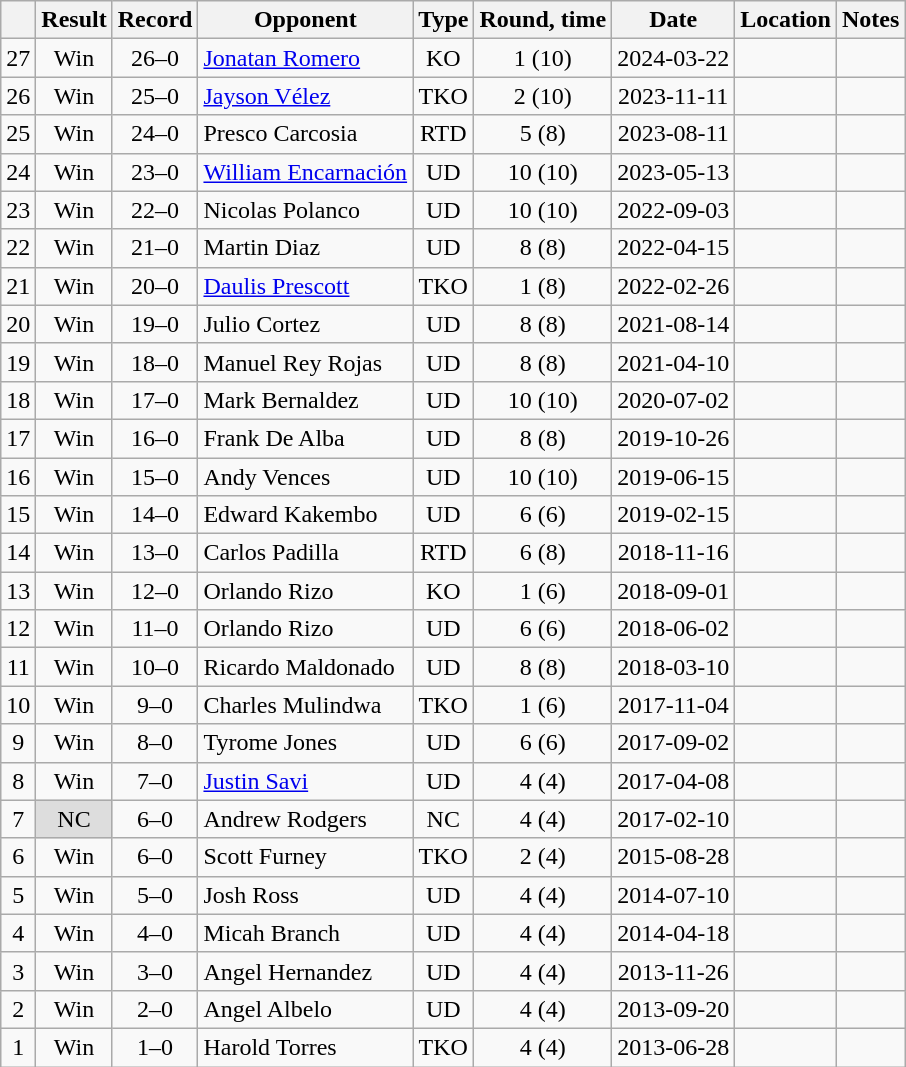<table class=wikitable style=text-align:center>
<tr>
<th></th>
<th>Result</th>
<th>Record</th>
<th>Opponent</th>
<th>Type</th>
<th>Round, time</th>
<th>Date</th>
<th>Location</th>
<th>Notes</th>
</tr>
<tr>
<td>27</td>
<td>Win</td>
<td>26–0 </td>
<td align=left><a href='#'>Jonatan Romero</a></td>
<td>KO</td>
<td>1 (10)</td>
<td>2024-03-22</td>
<td align=left></td>
<td align=left></td>
</tr>
<tr>
<td>26</td>
<td>Win</td>
<td>25–0 </td>
<td align=left><a href='#'>Jayson Vélez</a></td>
<td>TKO</td>
<td>2 (10)</td>
<td>2023-11-11</td>
<td align=left></td>
<td align=left></td>
</tr>
<tr>
<td>25</td>
<td>Win</td>
<td>24–0 </td>
<td align=left>Presco Carcosia</td>
<td>RTD</td>
<td>5 (8)</td>
<td>2023-08-11</td>
<td align=left></td>
<td align=left></td>
</tr>
<tr>
<td>24</td>
<td>Win</td>
<td>23–0 </td>
<td align=left><a href='#'>William Encarnación</a></td>
<td>UD</td>
<td>10 (10)</td>
<td>2023-05-13</td>
<td align=left></td>
<td align=left></td>
</tr>
<tr>
<td>23</td>
<td>Win</td>
<td>22–0 </td>
<td align=left>Nicolas Polanco</td>
<td>UD</td>
<td>10 (10)</td>
<td>2022-09-03</td>
<td align=left></td>
<td align=left></td>
</tr>
<tr>
<td>22</td>
<td>Win</td>
<td>21–0 </td>
<td align=left>Martin Diaz</td>
<td>UD</td>
<td>8 (8)</td>
<td>2022-04-15</td>
<td align=left></td>
<td align=left></td>
</tr>
<tr>
<td>21</td>
<td>Win</td>
<td>20–0 </td>
<td align=left><a href='#'>Daulis Prescott</a></td>
<td>TKO</td>
<td>1 (8)</td>
<td>2022-02-26</td>
<td align=left></td>
<td align=left></td>
</tr>
<tr>
<td>20</td>
<td>Win</td>
<td>19–0 </td>
<td align=left>Julio Cortez</td>
<td>UD</td>
<td>8 (8)</td>
<td>2021-08-14</td>
<td align=left></td>
<td align=left></td>
</tr>
<tr>
<td>19</td>
<td>Win</td>
<td>18–0 </td>
<td align=left>Manuel Rey Rojas</td>
<td>UD</td>
<td>8 (8)</td>
<td>2021-04-10</td>
<td align=left></td>
<td align=left></td>
</tr>
<tr>
<td>18</td>
<td>Win</td>
<td>17–0 </td>
<td align=left>Mark Bernaldez</td>
<td>UD</td>
<td>10 (10)</td>
<td>2020-07-02</td>
<td align=left></td>
<td align=left></td>
</tr>
<tr>
<td>17</td>
<td>Win</td>
<td>16–0 </td>
<td align=left>Frank De Alba</td>
<td>UD</td>
<td>8 (8)</td>
<td>2019-10-26</td>
<td align=left></td>
<td align=left></td>
</tr>
<tr>
<td>16</td>
<td>Win</td>
<td>15–0 </td>
<td align=left>Andy Vences</td>
<td>UD</td>
<td>10 (10)</td>
<td>2019-06-15</td>
<td align=left></td>
<td align=left></td>
</tr>
<tr>
<td>15</td>
<td>Win</td>
<td>14–0 </td>
<td align=left>Edward Kakembo</td>
<td>UD</td>
<td>6 (6)</td>
<td>2019-02-15</td>
<td align=left></td>
<td align=left></td>
</tr>
<tr>
<td>14</td>
<td>Win</td>
<td>13–0 </td>
<td align=left>Carlos Padilla</td>
<td>RTD</td>
<td>6 (8)</td>
<td>2018-11-16</td>
<td align=left></td>
<td align=left></td>
</tr>
<tr>
<td>13</td>
<td>Win</td>
<td>12–0 </td>
<td align=left>Orlando Rizo</td>
<td>KO</td>
<td>1 (6)</td>
<td>2018-09-01</td>
<td align=left></td>
<td align=left></td>
</tr>
<tr>
<td>12</td>
<td>Win</td>
<td>11–0 </td>
<td align=left>Orlando Rizo</td>
<td>UD</td>
<td>6 (6)</td>
<td>2018-06-02</td>
<td align=left></td>
<td align=left></td>
</tr>
<tr>
<td>11</td>
<td>Win</td>
<td>10–0 </td>
<td align=left>Ricardo Maldonado</td>
<td>UD</td>
<td>8 (8)</td>
<td>2018-03-10</td>
<td align=left></td>
<td align=left></td>
</tr>
<tr>
<td>10</td>
<td>Win</td>
<td>9–0 </td>
<td align=left>Charles Mulindwa</td>
<td>TKO</td>
<td>1 (6)</td>
<td>2017-11-04</td>
<td align=left></td>
<td align=left></td>
</tr>
<tr>
<td>9</td>
<td>Win</td>
<td>8–0 </td>
<td align=left>Tyrome Jones</td>
<td>UD</td>
<td>6 (6)</td>
<td>2017-09-02</td>
<td align=left></td>
<td align=left></td>
</tr>
<tr>
<td>8</td>
<td>Win</td>
<td>7–0 </td>
<td align=left><a href='#'>Justin Savi</a></td>
<td>UD</td>
<td>4 (4)</td>
<td>2017-04-08</td>
<td align=left></td>
<td align=left></td>
</tr>
<tr>
<td>7</td>
<td style=background:#DDD>NC</td>
<td>6–0 </td>
<td align=left>Andrew Rodgers</td>
<td>NC</td>
<td>4 (4)</td>
<td>2017-02-10</td>
<td align=left></td>
<td align=left></td>
</tr>
<tr>
<td>6</td>
<td>Win</td>
<td>6–0</td>
<td align=left>Scott Furney</td>
<td>TKO</td>
<td>2 (4)</td>
<td>2015-08-28</td>
<td align=left></td>
<td align=left></td>
</tr>
<tr>
<td>5</td>
<td>Win</td>
<td>5–0</td>
<td align=left>Josh Ross</td>
<td>UD</td>
<td>4 (4)</td>
<td>2014-07-10</td>
<td align=left></td>
<td align=left></td>
</tr>
<tr>
<td>4</td>
<td>Win</td>
<td>4–0</td>
<td align=left>Micah Branch</td>
<td>UD</td>
<td>4 (4)</td>
<td>2014-04-18</td>
<td align=left></td>
<td align=left></td>
</tr>
<tr>
<td>3</td>
<td>Win</td>
<td>3–0</td>
<td align=left>Angel Hernandez</td>
<td>UD</td>
<td>4 (4)</td>
<td>2013-11-26</td>
<td align=left></td>
<td align=left></td>
</tr>
<tr>
<td>2</td>
<td>Win</td>
<td>2–0</td>
<td align=left>Angel Albelo</td>
<td>UD</td>
<td>4 (4)</td>
<td>2013-09-20</td>
<td align=left></td>
<td align=left></td>
</tr>
<tr>
<td>1</td>
<td>Win</td>
<td>1–0</td>
<td align=left>Harold Torres</td>
<td>TKO</td>
<td>4 (4)</td>
<td>2013-06-28</td>
<td align=left></td>
<td align=left></td>
</tr>
</table>
